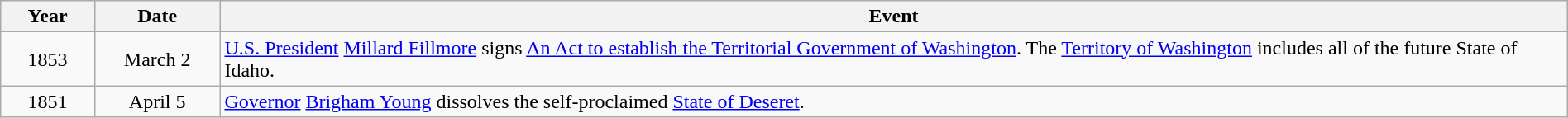<table class="wikitable" style="width:100%;">
<tr>
<th style="width:6%">Year</th>
<th style="width:8%">Date</th>
<th style="width:86%">Event</th>
</tr>
<tr>
<td align=center rowspan=1>1853</td>
<td align=center>March 2</td>
<td><a href='#'>U.S. President</a> <a href='#'>Millard Fillmore</a> signs <a href='#'>An Act to establish the Territorial Government of Washington</a>. The <a href='#'>Territory of Washington</a> includes all of the future State of Idaho.</td>
</tr>
<tr>
<td align=center rowspan=1>1851</td>
<td align=center>April 5</td>
<td><a href='#'>Governor</a> <a href='#'>Brigham Young</a> dissolves the self-proclaimed <a href='#'>State of Deseret</a>.</td>
</tr>
</table>
